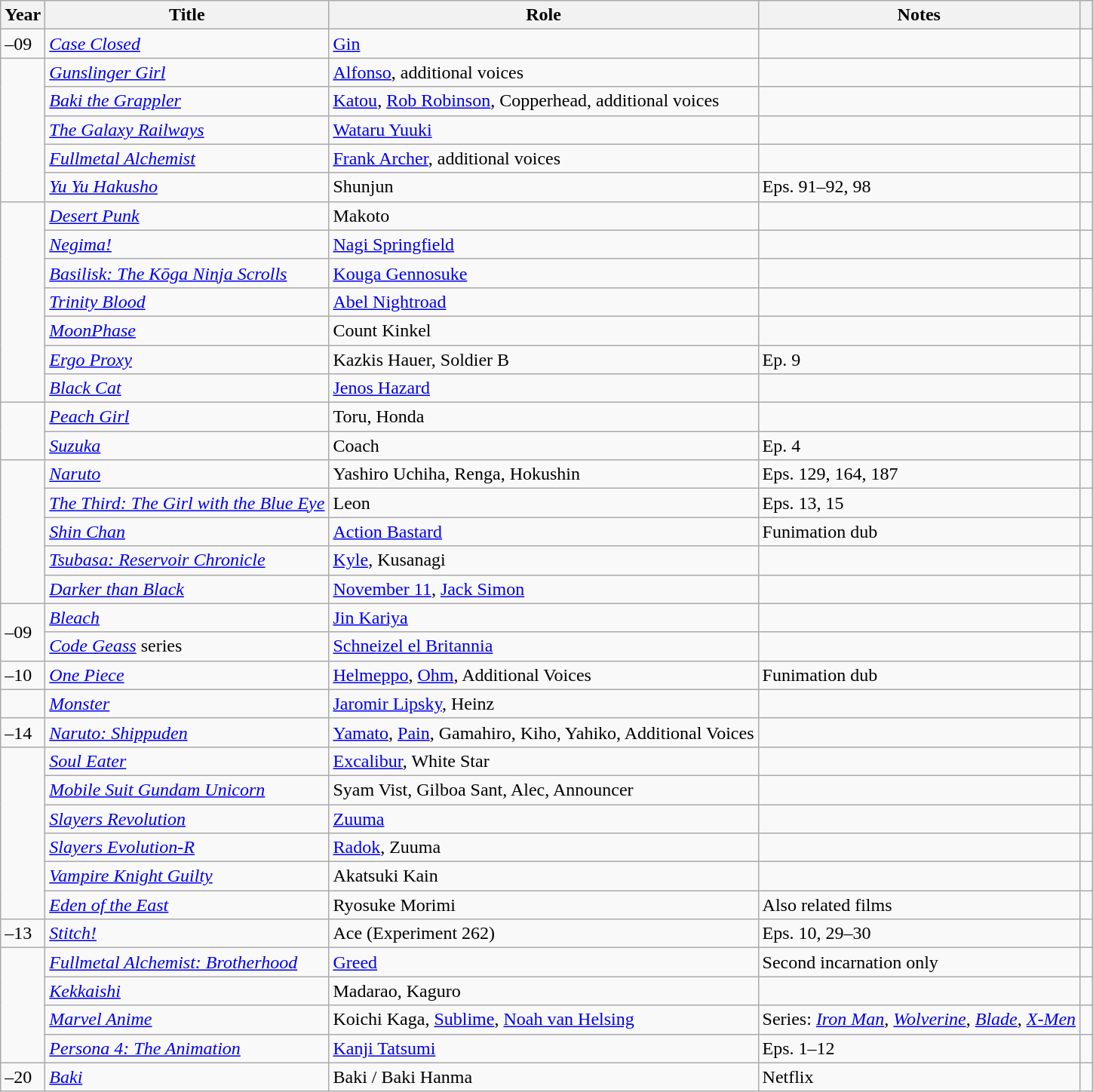<table class="wikitable sortable">
<tr>
<th>Year </th>
<th>Title</th>
<th>Role </th>
<th class="unsortable">Notes </th>
<th class="unsortable"></th>
</tr>
<tr>
<td>–09</td>
<td><em><a href='#'>Case Closed</a></em></td>
<td><a href='#'>Gin</a></td>
<td></td>
<td></td>
</tr>
<tr>
<td rowspan="5"></td>
<td><em><a href='#'>Gunslinger Girl</a></em></td>
<td><a href='#'>Alfonso</a>, additional voices</td>
<td> </td>
<td></td>
</tr>
<tr>
<td><em><a href='#'>Baki the Grappler</a></em></td>
<td><a href='#'>Katou</a>, <a href='#'>Rob Robinson</a>, Copperhead, additional voices</td>
<td> </td>
<td></td>
</tr>
<tr>
<td><em><a href='#'>The Galaxy Railways</a></em></td>
<td><a href='#'>Wataru Yuuki</a></td>
<td> </td>
<td> </td>
</tr>
<tr>
<td><em><a href='#'>Fullmetal Alchemist</a></em></td>
<td><a href='#'>Frank Archer</a>, additional voices</td>
<td> </td>
<td></td>
</tr>
<tr>
<td><em><a href='#'>Yu Yu Hakusho</a></em></td>
<td>Shunjun</td>
<td>Eps. 91–92, 98</td>
<td> </td>
</tr>
<tr>
<td rowspan="7"></td>
<td><em><a href='#'>Desert Punk</a></em></td>
<td>Makoto</td>
<td> </td>
<td></td>
</tr>
<tr>
<td><em><a href='#'>Negima!</a></em></td>
<td><a href='#'>Nagi Springfield</a></td>
<td> </td>
<td> </td>
</tr>
<tr>
<td><em><a href='#'>Basilisk: The Kōga Ninja Scrolls</a></em></td>
<td><a href='#'>Kouga Gennosuke</a></td>
<td> </td>
<td></td>
</tr>
<tr>
<td><em><a href='#'>Trinity Blood</a></em></td>
<td><a href='#'>Abel Nightroad</a></td>
<td></td>
<td></td>
</tr>
<tr>
<td><em><a href='#'>MoonPhase</a></em></td>
<td>Count Kinkel</td>
<td> </td>
<td></td>
</tr>
<tr>
<td><em><a href='#'>Ergo Proxy</a></em></td>
<td>Kazkis Hauer, Soldier B</td>
<td>Ep. 9</td>
<td> </td>
</tr>
<tr>
<td><em><a href='#'>Black Cat</a></em></td>
<td><a href='#'>Jenos Hazard</a></td>
<td> </td>
<td> </td>
</tr>
<tr>
<td rowspan="2"></td>
<td><em><a href='#'>Peach Girl</a></em></td>
<td>Toru, Honda</td>
<td> </td>
<td> </td>
</tr>
<tr>
<td><em><a href='#'>Suzuka</a></em></td>
<td>Coach</td>
<td>Ep. 4</td>
<td> </td>
</tr>
<tr>
<td rowspan="5"></td>
<td><em><a href='#'>Naruto</a></em></td>
<td>Yashiro Uchiha, Renga, Hokushin</td>
<td>Eps. 129, 164, 187</td>
<td> </td>
</tr>
<tr>
<td><em><a href='#'>The Third: The Girl with the Blue Eye</a></em></td>
<td>Leon</td>
<td>Eps. 13, 15</td>
<td> </td>
</tr>
<tr>
<td><em><a href='#'>Shin Chan</a></em></td>
<td><a href='#'>Action Bastard</a></td>
<td>Funimation dub</td>
<td> </td>
</tr>
<tr>
<td><em><a href='#'>Tsubasa: Reservoir Chronicle</a></em></td>
<td><a href='#'>Kyle</a>, Kusanagi</td>
<td> </td>
<td> </td>
</tr>
<tr>
<td><em><a href='#'>Darker than Black</a></em></td>
<td><a href='#'>November 11</a>, <a href='#'>Jack Simon</a></td>
<td> </td>
<td> </td>
</tr>
<tr>
<td rowspan="2">–09</td>
<td><em><a href='#'>Bleach</a></em></td>
<td><a href='#'>Jin Kariya</a></td>
<td> </td>
<td> </td>
</tr>
<tr>
<td><em><a href='#'>Code Geass</a></em> series</td>
<td><a href='#'>Schneizel el Britannia</a></td>
<td> </td>
<td> </td>
</tr>
<tr>
<td>–10</td>
<td><em><a href='#'>One Piece</a></em></td>
<td><a href='#'>Helmeppo</a>, <a href='#'>Ohm</a>, Additional Voices</td>
<td>Funimation dub</td>
<td> </td>
</tr>
<tr>
<td></td>
<td><em><a href='#'>Monster</a></em></td>
<td><a href='#'>Jaromir Lipsky</a>, Heinz</td>
<td> </td>
<td> </td>
</tr>
<tr>
<td>–14</td>
<td><em><a href='#'>Naruto: Shippuden</a></em></td>
<td><a href='#'>Yamato</a>, <a href='#'>Pain</a>, Gamahiro, Kiho, Yahiko, Additional Voices</td>
<td> </td>
<td> </td>
</tr>
<tr>
<td rowspan="6"></td>
<td><em><a href='#'>Soul Eater</a></em></td>
<td><a href='#'>Excalibur</a>, White Star</td>
<td> </td>
<td> </td>
</tr>
<tr>
<td><em><a href='#'>Mobile Suit Gundam Unicorn</a></em></td>
<td>Syam Vist, Gilboa Sant, Alec, Announcer</td>
<td></td>
<td></td>
</tr>
<tr>
<td><em><a href='#'>Slayers Revolution</a></em></td>
<td><a href='#'>Zuuma</a></td>
<td></td>
<td></td>
</tr>
<tr>
<td><em><a href='#'>Slayers Evolution-R</a></em></td>
<td><a href='#'>Radok</a>, Zuuma</td>
<td> </td>
<td> </td>
</tr>
<tr>
<td><em><a href='#'>Vampire Knight Guilty</a></em></td>
<td>Akatsuki Kain</td>
<td> </td>
<td></td>
</tr>
<tr>
<td><em><a href='#'>Eden of the East</a></em></td>
<td>Ryosuke Morimi</td>
<td>Also related films</td>
<td></td>
</tr>
<tr>
<td>–13</td>
<td><em><a href='#'>Stitch!</a></em></td>
<td>Ace (Experiment 262)</td>
<td>Eps. 10, 29–30</td>
<td> </td>
</tr>
<tr>
<td rowspan="4"></td>
<td><em><a href='#'>Fullmetal Alchemist: Brotherhood</a></em></td>
<td><a href='#'>Greed</a></td>
<td>Second incarnation only</td>
<td> </td>
</tr>
<tr>
<td><em><a href='#'>Kekkaishi</a></em></td>
<td>Madarao, Kaguro</td>
<td> </td>
<td> </td>
</tr>
<tr>
<td><em><a href='#'>Marvel Anime</a></em></td>
<td>Koichi Kaga, <a href='#'>Sublime</a>, <a href='#'>Noah van Helsing</a></td>
<td>Series: <em><a href='#'>Iron Man</a></em>, <em><a href='#'>Wolverine</a></em>, <em><a href='#'>Blade</a></em>, <em><a href='#'>X-Men</a></em></td>
<td> </td>
</tr>
<tr>
<td><em><a href='#'>Persona 4: The Animation</a></em></td>
<td><a href='#'>Kanji Tatsumi</a></td>
<td>Eps. 1–12</td>
<td></td>
</tr>
<tr>
<td>–20</td>
<td><em><a href='#'>Baki</a></em></td>
<td>Baki / Baki Hanma</td>
<td>Netflix </td>
<td></td>
</tr>
</table>
